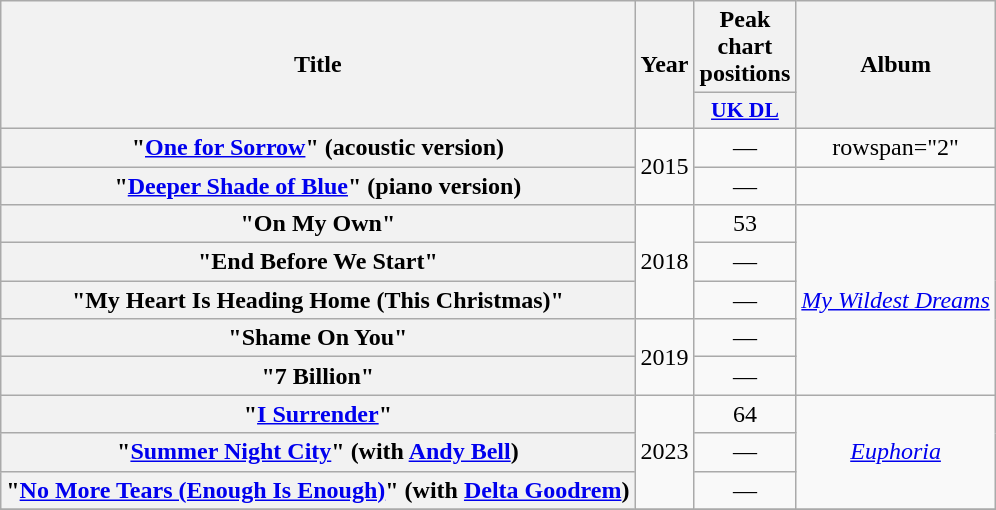<table class="wikitable plainrowheaders" style="text-align:center;">
<tr>
<th scope="col" rowspan="2">Title</th>
<th scope="col" rowspan="2">Year</th>
<th scope="col" colspan="1">Peak chart positions</th>
<th scope="col" rowspan="2">Album</th>
</tr>
<tr>
<th scope="col" style="width:2.5em;font-size:90%;"><a href='#'>UK DL</a><br></th>
</tr>
<tr>
<th scope="row">"<a href='#'>One for Sorrow</a>" <span>(acoustic version)</span></th>
<td rowspan="2">2015</td>
<td>—</td>
<td>rowspan="2" </td>
</tr>
<tr>
<th scope="row">"<a href='#'>Deeper Shade of Blue</a>" <span>(piano version)</span></th>
<td>—</td>
</tr>
<tr>
<th scope="row">"On My Own"</th>
<td rowspan="3">2018</td>
<td>53</td>
<td rowspan="5"><em><a href='#'>My Wildest Dreams</a></em></td>
</tr>
<tr>
<th scope="row">"End Before We Start"</th>
<td>—</td>
</tr>
<tr>
<th scope="row">"My Heart Is Heading Home (This Christmas)"</th>
<td>—</td>
</tr>
<tr>
<th scope="row">"Shame On You"</th>
<td rowspan="2">2019</td>
<td>—</td>
</tr>
<tr>
<th scope="row">"7 Billion"</th>
<td>—</td>
</tr>
<tr>
<th scope="row">"<a href='#'>I Surrender</a>"</th>
<td rowspan="3">2023</td>
<td>64</td>
<td rowspan="3"><em><a href='#'>Euphoria</a></em></td>
</tr>
<tr>
<th scope="row">"<a href='#'>Summer Night City</a>" <span>(with <a href='#'>Andy Bell</a>)</span></th>
<td>—</td>
</tr>
<tr>
<th scope="row">"<a href='#'>No More Tears (Enough Is Enough)</a>" <span>(with <a href='#'>Delta Goodrem</a>)</span></th>
<td>—</td>
</tr>
<tr>
</tr>
</table>
